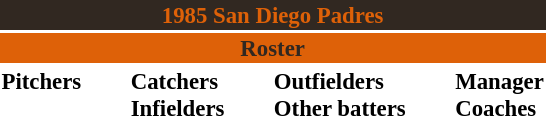<table class="toccolours" style="font-size: 95%;">
<tr>
<th colspan="10" style="background-color: #312821; color: #de6108; text-align: center;">1985 San Diego Padres</th>
</tr>
<tr>
<td colspan="10" style="background-color: #de6108; color: #312821; text-align: center;"><strong>Roster</strong></td>
</tr>
<tr>
<td valign="top"><strong>Pitchers</strong><br>













</td>
<td width="25px"></td>
<td valign="top"><strong>Catchers</strong><br>

<strong>Infielders</strong>







</td>
<td width="25px"></td>
<td valign="top"><strong>Outfielders</strong><br>






<strong>Other batters</strong>
</td>
<td width="25px"></td>
<td valign="top"><strong>Manager</strong><br>
<strong>Coaches</strong>




</td>
</tr>
</table>
